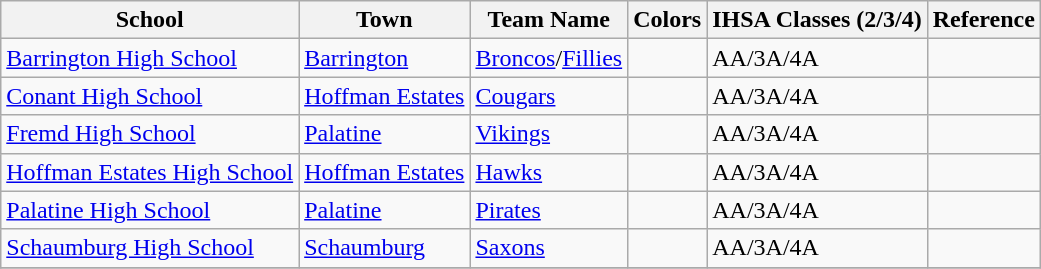<table class="wikitable">
<tr>
<th>School</th>
<th>Town</th>
<th>Team Name</th>
<th>Colors</th>
<th>IHSA Classes (2/3/4)</th>
<th>Reference</th>
</tr>
<tr>
<td><a href='#'>Barrington High School</a></td>
<td><a href='#'>Barrington</a></td>
<td><a href='#'>Broncos</a>/<a href='#'>Fillies</a></td>
<td>  </td>
<td>AA/3A/4A</td>
<td></td>
</tr>
<tr>
<td><a href='#'>Conant High School</a></td>
<td><a href='#'>Hoffman Estates</a></td>
<td><a href='#'>Cougars</a></td>
<td>  </td>
<td>AA/3A/4A</td>
<td></td>
</tr>
<tr>
<td><a href='#'>Fremd High School</a></td>
<td><a href='#'>Palatine</a></td>
<td><a href='#'>Vikings</a></td>
<td> </td>
<td>AA/3A/4A</td>
<td></td>
</tr>
<tr>
<td><a href='#'>Hoffman Estates High School</a></td>
<td><a href='#'>Hoffman Estates</a></td>
<td><a href='#'>Hawks</a></td>
<td> </td>
<td>AA/3A/4A</td>
<td></td>
</tr>
<tr>
<td><a href='#'>Palatine High School</a></td>
<td><a href='#'>Palatine</a></td>
<td><a href='#'>Pirates</a></td>
<td> </td>
<td>AA/3A/4A</td>
<td></td>
</tr>
<tr>
<td><a href='#'>Schaumburg High School</a></td>
<td><a href='#'>Schaumburg</a></td>
<td><a href='#'>Saxons</a></td>
<td> </td>
<td>AA/3A/4A</td>
<td></td>
</tr>
<tr>
</tr>
</table>
